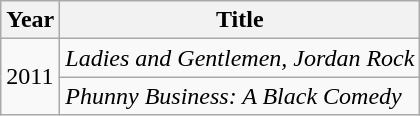<table class="wikitable">
<tr>
<th>Year</th>
<th>Title</th>
</tr>
<tr>
<td rowspan=2>2011</td>
<td><em>Ladies and Gentlemen, Jordan Rock</em></td>
</tr>
<tr>
<td><em>Phunny Business: A Black Comedy</em></td>
</tr>
</table>
